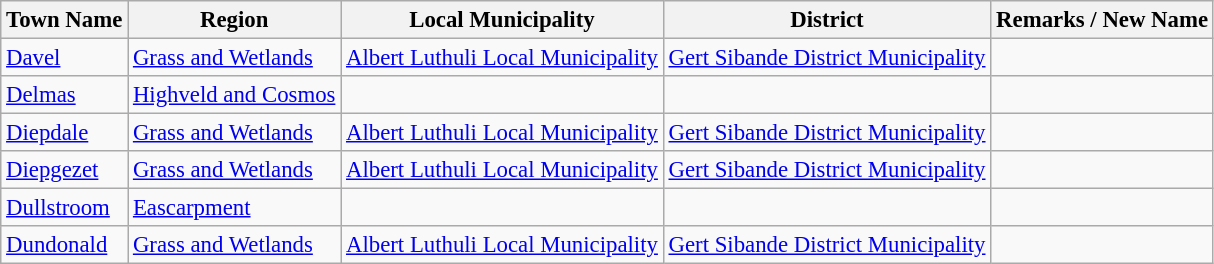<table class="wikitable sortable" style="font-size: 95%;">
<tr>
<th>Town Name</th>
<th>Region</th>
<th>Local Municipality</th>
<th>District</th>
<th>Remarks / New Name</th>
</tr>
<tr>
<td><a href='#'>Davel</a></td>
<td><a href='#'>Grass and Wetlands</a></td>
<td><a href='#'>Albert Luthuli Local Municipality</a></td>
<td><a href='#'>Gert Sibande District Municipality</a></td>
<td></td>
</tr>
<tr>
<td><a href='#'>Delmas</a></td>
<td><a href='#'>Highveld and Cosmos</a></td>
<td></td>
<td></td>
<td></td>
</tr>
<tr>
<td><a href='#'>Diepdale</a></td>
<td><a href='#'>Grass and Wetlands</a></td>
<td><a href='#'>Albert Luthuli Local Municipality</a></td>
<td><a href='#'>Gert Sibande District Municipality</a></td>
<td></td>
</tr>
<tr>
<td><a href='#'>Diepgezet</a></td>
<td><a href='#'>Grass and Wetlands</a></td>
<td><a href='#'>Albert Luthuli Local Municipality</a></td>
<td><a href='#'>Gert Sibande District Municipality</a></td>
<td></td>
</tr>
<tr>
<td><a href='#'>Dullstroom</a></td>
<td><a href='#'>Eascarpment</a></td>
<td></td>
<td></td>
<td></td>
</tr>
<tr>
<td><a href='#'>Dundonald</a></td>
<td><a href='#'>Grass and Wetlands</a></td>
<td><a href='#'>Albert Luthuli Local Municipality</a></td>
<td><a href='#'>Gert Sibande District Municipality</a></td>
<td></td>
</tr>
</table>
